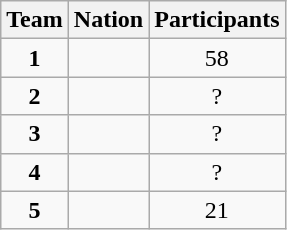<table class="wikitable" style="text-align:center">
<tr>
<th>Team</th>
<th>Nation</th>
<th>Participants</th>
</tr>
<tr>
<td><strong>1</strong></td>
<td align=left></td>
<td>58</td>
</tr>
<tr>
<td><strong>2</strong></td>
<td align=left></td>
<td>?</td>
</tr>
<tr>
<td><strong>3</strong></td>
<td align=left></td>
<td>?</td>
</tr>
<tr>
<td><strong>4</strong></td>
<td align=left></td>
<td>?</td>
</tr>
<tr>
<td><strong>5</strong></td>
<td align=left></td>
<td>21</td>
</tr>
</table>
